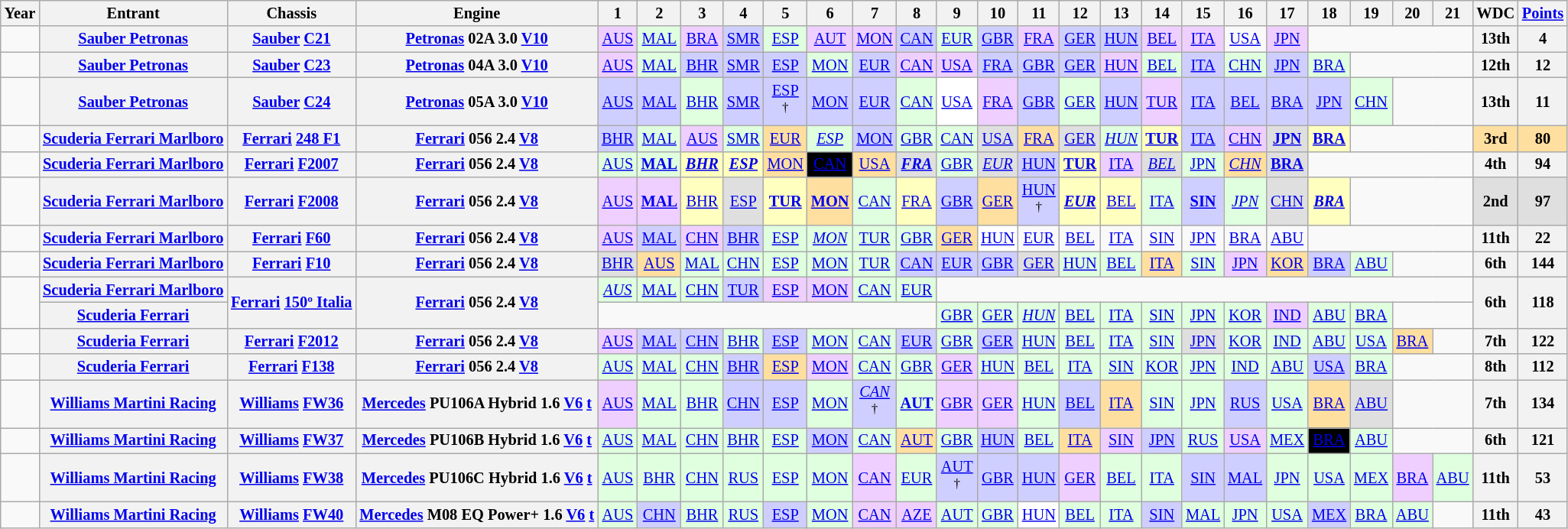<table class="wikitable" style="text-align:center; font-size:85%;">
<tr>
<th>Year</th>
<th>Entrant</th>
<th>Chassis</th>
<th>Engine</th>
<th>1</th>
<th>2</th>
<th>3</th>
<th>4</th>
<th>5</th>
<th>6</th>
<th>7</th>
<th>8</th>
<th>9</th>
<th>10</th>
<th>11</th>
<th>12</th>
<th>13</th>
<th>14</th>
<th>15</th>
<th>16</th>
<th>17</th>
<th>18</th>
<th>19</th>
<th>20</th>
<th>21</th>
<th>WDC</th>
<th><a href='#'>Points</a></th>
</tr>
<tr>
<td></td>
<th><a href='#'>Sauber Petronas</a></th>
<th><a href='#'>Sauber</a> <a href='#'>C21</a></th>
<th><a href='#'>Petronas</a> 02A 3.0 <a href='#'>V10</a></th>
<td style="background:#EFCFFF;"><a href='#'>AUS</a><br></td>
<td style="background:#DFFFDF;"><a href='#'>MAL</a><br></td>
<td style="background:#EFCFFF;"><a href='#'>BRA</a><br></td>
<td style="background:#CFCFFF;"><a href='#'>SMR</a><br></td>
<td style="background:#DFFFDF;"><a href='#'>ESP</a><br></td>
<td style="background:#EFCFFF;"><a href='#'>AUT</a><br></td>
<td style="background:#EFCFFF;"><a href='#'>MON</a><br></td>
<td style="background:#CFCFFF;"><a href='#'>CAN</a><br></td>
<td style="background:#DFFFDF;"><a href='#'>EUR</a><br></td>
<td style="background:#CFCFFF;"><a href='#'>GBR</a><br></td>
<td style="background:#EFCFFF;"><a href='#'>FRA</a><br></td>
<td style="background:#CFCFFF;"><a href='#'>GER</a><br></td>
<td style="background:#CFCFFF;"><a href='#'>HUN</a><br></td>
<td style="background:#EFCFFF;"><a href='#'>BEL</a><br></td>
<td style="background:#EFCFFF;"><a href='#'>ITA</a><br></td>
<td><a href='#'>USA</a></td>
<td style="background:#EFCFFF;"><a href='#'>JPN</a><br></td>
<td colspan=4></td>
<th>13th</th>
<th>4</th>
</tr>
<tr>
<td></td>
<th><a href='#'>Sauber Petronas</a></th>
<th><a href='#'>Sauber</a> <a href='#'>C23</a></th>
<th><a href='#'>Petronas</a> 04A 3.0 <a href='#'>V10</a></th>
<td style="background:#EFCFFF;"><a href='#'>AUS</a><br></td>
<td style="background:#DFFFDF;"><a href='#'>MAL</a><br></td>
<td style="background:#CFCFFF;"><a href='#'>BHR</a><br></td>
<td style="background:#CFCFFF;"><a href='#'>SMR</a><br></td>
<td style="background:#CFCFFF;"><a href='#'>ESP</a><br></td>
<td style="background:#DFFFDF;"><a href='#'>MON</a><br></td>
<td style="background:#CFCFFF;"><a href='#'>EUR</a><br></td>
<td style="background:#EFCFFF;"><a href='#'>CAN</a><br></td>
<td style="background:#EFCFFF;"><a href='#'>USA</a><br></td>
<td style="background:#CFCFFF;"><a href='#'>FRA</a><br></td>
<td style="background:#CFCFFF;"><a href='#'>GBR</a><br></td>
<td style="background:#CFCFFF;"><a href='#'>GER</a><br></td>
<td style="background:#EFCFFF;"><a href='#'>HUN</a><br></td>
<td style="background:#DFFFDF;"><a href='#'>BEL</a><br></td>
<td style="background:#CFCFFF;"><a href='#'>ITA</a><br></td>
<td style="background:#DFFFDF;"><a href='#'>CHN</a><br></td>
<td style="background:#CFCFFF;"><a href='#'>JPN</a><br></td>
<td style="background:#DFFFDF;"><a href='#'>BRA</a><br></td>
<td colspan=3></td>
<th>12th</th>
<th>12</th>
</tr>
<tr>
<td></td>
<th><a href='#'>Sauber Petronas</a></th>
<th><a href='#'>Sauber</a> <a href='#'>C24</a></th>
<th><a href='#'>Petronas</a> 05A 3.0 <a href='#'>V10</a></th>
<td style="background:#CFCFFF;"><a href='#'>AUS</a><br></td>
<td style="background:#CFCFFF;"><a href='#'>MAL</a><br></td>
<td style="background:#DFFFDF;"><a href='#'>BHR</a><br></td>
<td style="background:#CFCFFF;"><a href='#'>SMR</a><br></td>
<td style="background:#CFCFFF;"><a href='#'>ESP</a><br><sup>†</sup></td>
<td style="background:#CFCFFF;"><a href='#'>MON</a><br></td>
<td style="background:#CFCFFF;"><a href='#'>EUR</a><br></td>
<td style="background:#DFFFDF;"><a href='#'>CAN</a><br></td>
<td style="background:#FFFFFF;"><a href='#'>USA</a><br></td>
<td style="background:#EFCFFF;"><a href='#'>FRA</a><br></td>
<td style="background:#CFCFFF;"><a href='#'>GBR</a><br></td>
<td style="background:#DFFFDF;"><a href='#'>GER</a><br></td>
<td style="background:#CFCFFF;"><a href='#'>HUN</a><br></td>
<td style="background:#EFCFFF;"><a href='#'>TUR</a><br></td>
<td style="background:#CFCFFF;"><a href='#'>ITA</a><br></td>
<td style="background:#CFCFFF;"><a href='#'>BEL</a><br></td>
<td style="background:#CFCFFF;"><a href='#'>BRA</a><br></td>
<td style="background:#CFCFFF;"><a href='#'>JPN</a><br></td>
<td style="background:#DFFFDF;"><a href='#'>CHN</a><br></td>
<td colspan=2></td>
<th>13th</th>
<th>11</th>
</tr>
<tr>
<td></td>
<th nowrap><a href='#'>Scuderia Ferrari Marlboro</a></th>
<th><a href='#'>Ferrari</a> <a href='#'>248 F1</a></th>
<th><a href='#'>Ferrari</a> 056 2.4 <a href='#'>V8</a></th>
<td style="background:#CFCFFF;"><a href='#'>BHR</a><br></td>
<td style="background:#DFFFDF;"><a href='#'>MAL</a><br></td>
<td style="background:#EFCFFF;"><a href='#'>AUS</a><br></td>
<td style="background:#DFFFDF;"><a href='#'>SMR</a><br></td>
<td style="background:#FFDF9F;"><a href='#'>EUR</a><br></td>
<td style="background:#DFFFDF;"><em><a href='#'>ESP</a></em><br></td>
<td style="background:#CFCFFF;"><a href='#'>MON</a><br></td>
<td style="background:#DFFFDF;"><a href='#'>GBR</a><br></td>
<td style="background:#DFFFDF;"><a href='#'>CAN</a><br></td>
<td style="background:#DFDFDF;"><a href='#'>USA</a><br></td>
<td style="background:#FFDF9F;"><a href='#'>FRA</a><br></td>
<td style="background:#DFDFDF;"><a href='#'>GER</a><br></td>
<td style="background:#DFFFDF;"><em><a href='#'>HUN</a></em><br></td>
<td style="background:#FFFFBF;"><strong><a href='#'>TUR</a></strong><br></td>
<td style="background:#CFCFFF;"><a href='#'>ITA</a><br></td>
<td style="background:#EFCFFF;"><a href='#'>CHN</a><br></td>
<td style="background:#DFDFDF;"><strong><a href='#'>JPN</a></strong><br></td>
<td style="background:#FFFFBF;"><strong><a href='#'>BRA</a></strong><br></td>
<td colspan=3></td>
<th style="background:#FFDF9F;">3rd</th>
<th style="background:#FFDF9F;">80</th>
</tr>
<tr>
<td></td>
<th><a href='#'>Scuderia Ferrari Marlboro</a></th>
<th><a href='#'>Ferrari</a> <a href='#'>F2007</a></th>
<th><a href='#'>Ferrari</a> 056 2.4 <a href='#'>V8</a></th>
<td style="background:#DFFFDF;"><a href='#'>AUS</a><br></td>
<td style="background:#DFFFDF;"><strong><a href='#'>MAL</a></strong><br></td>
<td style="background:#FFFFBF;"><strong><em><a href='#'>BHR</a></em></strong><br></td>
<td style="background:#FFFFBF;"><strong><em><a href='#'>ESP</a></em></strong><br></td>
<td style="background:#FFDF9F;"><a href='#'>MON</a><br></td>
<td style="background:#000000; color:#ffffff"><a href='#'><span>CAN</span></a><br></td>
<td style="background:#FFDF9F;"><a href='#'>USA</a><br></td>
<td style="background:#DFDFDF;"><strong><em><a href='#'>FRA</a></em></strong><br></td>
<td style="background:#DFFFDF;"><a href='#'>GBR</a><br></td>
<td style="background:#DFDFDF;"><em><a href='#'>EUR</a></em><br></td>
<td style="background:#CFCFFF;"><a href='#'>HUN</a><br></td>
<td style="background:#FFFFBF;"><strong><a href='#'>TUR</a></strong><br></td>
<td style="background:#EFCFFF;"><a href='#'>ITA</a>  <br></td>
<td style="background:#DFDFDF;"><em><a href='#'>BEL</a></em><br></td>
<td style="background:#DFFFDF;"><a href='#'>JPN</a><br></td>
<td style="background:#FFDF9F;"><em><a href='#'>CHN</a></em><br></td>
<td style="background:#DFDFDF;"><strong><a href='#'>BRA</a></strong><br></td>
<td colspan=4></td>
<th>4th</th>
<th>94</th>
</tr>
<tr>
<td></td>
<th><a href='#'>Scuderia Ferrari Marlboro</a></th>
<th><a href='#'>Ferrari</a> <a href='#'>F2008</a></th>
<th><a href='#'>Ferrari</a> 056 2.4 <a href='#'>V8</a></th>
<td style="background:#EFCFFF;"><a href='#'>AUS</a><br></td>
<td style="background:#EFCFFF;"><strong><a href='#'>MAL</a></strong><br></td>
<td style="background:#FFFFBF;"><a href='#'>BHR</a><br></td>
<td style="background:#DFDFDF;"><a href='#'>ESP</a><br></td>
<td style="background:#FFFFBF;"><strong><a href='#'>TUR</a></strong><br></td>
<td style="background:#FFDF9F;"><strong><a href='#'>MON</a></strong><br></td>
<td style="background:#DFFFDF;"><a href='#'>CAN</a><br></td>
<td style="background:#FFFFBF;"><a href='#'>FRA</a><br></td>
<td style="background:#CFCFFF;"><a href='#'>GBR</a><br></td>
<td style="background:#FFDF9F;"><a href='#'>GER</a><br></td>
<td style="background:#CFCFFF;"><a href='#'>HUN</a><br><sup>†</sup></td>
<td style="background:#FFFFBF;"><strong><em><a href='#'>EUR</a></em></strong><br></td>
<td style="background:#FFFFBF;"><a href='#'>BEL</a><br></td>
<td style="background:#DFFFDF;"><a href='#'>ITA</a><br></td>
<td style="background:#CFCFFF;"><strong><a href='#'>SIN</a></strong><br></td>
<td style="background:#DFFFDF;"><em><a href='#'>JPN</a></em><br></td>
<td style="background:#DFDFDF;"><a href='#'>CHN</a><br></td>
<td style="background:#FFFFBF;"><strong><em><a href='#'>BRA</a></em></strong><br></td>
<td colspan=3></td>
<th style="background:#DFDFDF;">2nd</th>
<th style="background:#DFDFDF;">97</th>
</tr>
<tr>
<td></td>
<th><a href='#'>Scuderia Ferrari Marlboro</a></th>
<th><a href='#'>Ferrari</a> <a href='#'>F60</a></th>
<th><a href='#'>Ferrari</a> 056 2.4 <a href='#'>V8</a></th>
<td style="background:#EFCFFF;"><a href='#'>AUS</a><br></td>
<td style="background:#CFCFFF;"><a href='#'>MAL</a><br></td>
<td style="background:#EFCFFF;"><a href='#'>CHN</a><br></td>
<td style="background:#CFCFFF;"><a href='#'>BHR</a><br></td>
<td style="background:#DFFFDF;"><a href='#'>ESP</a><br></td>
<td style="background:#DFFFDF;"><em><a href='#'>MON</a></em><br></td>
<td style="background:#DFFFDF;"><a href='#'>TUR</a><br></td>
<td style="background:#DFFFDF;"><a href='#'>GBR</a><br></td>
<td style="background:#FFDF9F;"><a href='#'>GER</a><br></td>
<td style="background:#FFFFFF;"><a href='#'>HUN</a><br></td>
<td><a href='#'>EUR</a></td>
<td><a href='#'>BEL</a></td>
<td><a href='#'>ITA</a></td>
<td><a href='#'>SIN</a></td>
<td><a href='#'>JPN</a></td>
<td><a href='#'>BRA</a></td>
<td><a href='#'>ABU</a></td>
<td colspan=4></td>
<th>11th</th>
<th>22</th>
</tr>
<tr>
<td></td>
<th><a href='#'>Scuderia Ferrari Marlboro</a></th>
<th><a href='#'>Ferrari</a> <a href='#'>F10</a></th>
<th><a href='#'>Ferrari</a> 056 2.4 <a href='#'>V8</a></th>
<td style="background:#DFDFDF;"><a href='#'>BHR</a><br></td>
<td style="background:#FFDF9F;"><a href='#'>AUS</a><br></td>
<td style="background:#DFFFDF;"><a href='#'>MAL</a><br></td>
<td style="background:#DFFFDF;"><a href='#'>CHN</a><br></td>
<td style="background:#DFFFDF;"><a href='#'>ESP</a><br></td>
<td style="background:#DFFFDF;"><a href='#'>MON</a><br></td>
<td style="background:#DFFFDF;"><a href='#'>TUR</a><br></td>
<td style="background:#CFCFFF;"><a href='#'>CAN</a><br></td>
<td style="background:#CFCFFF;"><a href='#'>EUR</a><br></td>
<td style="background:#CFCFFF;"><a href='#'>GBR</a><br></td>
<td style="background:#DFDFDF;"><a href='#'>GER</a><br></td>
<td style="background:#DFFFDF;"><a href='#'>HUN</a><br></td>
<td style="background:#DFFFDF;"><a href='#'>BEL</a><br></td>
<td style="background:#FFDF9F;"><a href='#'>ITA</a><br></td>
<td style="background:#DFFFDF;"><a href='#'>SIN</a><br></td>
<td style="background:#EFCFFF;"><a href='#'>JPN</a><br></td>
<td style="background:#FFDF9F;"><a href='#'>KOR</a><br></td>
<td style="background:#CFCFFF;"><a href='#'>BRA</a><br></td>
<td style="background:#DFFFDF;"><a href='#'>ABU</a><br></td>
<td colspan=2></td>
<th>6th</th>
<th>144</th>
</tr>
<tr>
<td rowspan="2"></td>
<th><a href='#'>Scuderia Ferrari Marlboro</a></th>
<th rowspan="2" nowrap><a href='#'>Ferrari</a> <a href='#'>150º Italia</a></th>
<th rowspan="2" nowrap><a href='#'>Ferrari</a> 056 2.4 <a href='#'>V8</a></th>
<td style="background:#DFFFDF;"><em><a href='#'>AUS</a></em><br></td>
<td style="background:#DFFFDF;"><a href='#'>MAL</a><br></td>
<td style="background:#DFFFDF;"><a href='#'>CHN</a><br></td>
<td style="background:#CFCFFF;"><a href='#'>TUR</a><br></td>
<td style="background:#EFCFFF;"><a href='#'>ESP</a><br></td>
<td style="background:#EFCFFF;"><a href='#'>MON</a><br></td>
<td style="background:#DFFFDF;"><a href='#'>CAN</a><br></td>
<td style="background:#DFFFDF;"><a href='#'>EUR</a><br></td>
<td colspan=13></td>
<th rowspan="2">6th</th>
<th rowspan="2">118</th>
</tr>
<tr>
<th><a href='#'>Scuderia Ferrari</a></th>
<td colspan=8></td>
<td style="background:#DFFFDF;"><a href='#'>GBR</a><br></td>
<td style="background:#DFFFDF;"><a href='#'>GER</a><br></td>
<td style="background:#DFFFDF;"><em><a href='#'>HUN</a></em><br></td>
<td style="background:#DFFFDF;"><a href='#'>BEL</a><br></td>
<td style="background:#DFFFDF;"><a href='#'>ITA</a><br></td>
<td style="background:#DFFFDF;"><a href='#'>SIN</a><br></td>
<td style="background:#DFFFDF;"><a href='#'>JPN</a><br></td>
<td style="background:#DFFFDF;"><a href='#'>KOR</a><br></td>
<td style="background:#EFCFFF;"><a href='#'>IND</a><br></td>
<td style="background:#DFFFDF;"><a href='#'>ABU</a><br></td>
<td style="background:#DFFFDF;"><a href='#'>BRA</a><br></td>
<td colspan=2></td>
</tr>
<tr>
<td></td>
<th><a href='#'>Scuderia Ferrari</a></th>
<th><a href='#'>Ferrari</a> <a href='#'>F2012</a></th>
<th><a href='#'>Ferrari</a> 056 2.4 <a href='#'>V8</a></th>
<td style="background:#EFCFFF;"><a href='#'>AUS</a><br></td>
<td style="background:#CFCFFF;"><a href='#'>MAL</a><br></td>
<td style="background:#CFCFFF;"><a href='#'>CHN</a><br></td>
<td style="background:#DFFFDF;"><a href='#'>BHR</a><br></td>
<td style="background:#CFCFFF;"><a href='#'>ESP</a><br></td>
<td style="background:#DFFFDF;"><a href='#'>MON</a><br></td>
<td style="background:#DFFFDF;"><a href='#'>CAN</a><br></td>
<td style="background:#CFCFFF;"><a href='#'>EUR</a><br></td>
<td style="background:#DFFFDF;"><a href='#'>GBR</a><br></td>
<td style="background:#CFCFFF;"><a href='#'>GER</a><br></td>
<td style="background:#DFFFDF;"><a href='#'>HUN</a><br></td>
<td style="background:#DFFFDF;"><a href='#'>BEL</a><br></td>
<td style="background:#DFFFDF;"><a href='#'>ITA</a><br></td>
<td style="background:#DFFFDF;"><a href='#'>SIN</a><br></td>
<td style="background:#DFDFDF;"><a href='#'>JPN</a><br></td>
<td style="background:#DFFFDF;"><a href='#'>KOR</a><br></td>
<td style="background:#DFFFDF;"><a href='#'>IND</a><br></td>
<td style="background:#DFFFDF;"><a href='#'>ABU</a><br></td>
<td style="background:#DFFFDF;"><a href='#'>USA</a><br></td>
<td style="background:#FFDF9F;"><a href='#'>BRA</a><br></td>
<td></td>
<th>7th</th>
<th>122</th>
</tr>
<tr>
<td></td>
<th><a href='#'>Scuderia Ferrari</a></th>
<th><a href='#'>Ferrari</a> <a href='#'>F138</a></th>
<th><a href='#'>Ferrari</a> 056 2.4 <a href='#'>V8</a></th>
<td style="background:#DFFFDF;"><a href='#'>AUS</a><br></td>
<td style="background:#DFFFDF;"><a href='#'>MAL</a><br></td>
<td style="background:#DFFFDF;"><a href='#'>CHN</a><br></td>
<td style="background:#CFCFFF;"><a href='#'>BHR</a><br></td>
<td style="background:#FFDF9F;"><a href='#'>ESP</a><br></td>
<td style="background:#EFCFFF;"><a href='#'>MON</a><br></td>
<td style="background:#DFFFDF;"><a href='#'>CAN</a><br></td>
<td style="background:#DFFFDF;"><a href='#'>GBR</a><br></td>
<td style="background:#EFCFFF;"><a href='#'>GER</a><br></td>
<td style="background:#DFFFDF;"><a href='#'>HUN</a><br></td>
<td style="background:#DFFFDF;"><a href='#'>BEL</a><br></td>
<td style="background:#DFFFDF;"><a href='#'>ITA</a><br></td>
<td style="background:#DFFFDF;"><a href='#'>SIN</a><br></td>
<td style="background:#DFFFDF;"><a href='#'>KOR</a><br></td>
<td style="background:#DFFFDF;"><a href='#'>JPN</a><br></td>
<td style="background:#DFFFDF;"><a href='#'>IND</a><br></td>
<td style="background:#DFFFDF;"><a href='#'>ABU</a><br></td>
<td style="background:#CFCFFF;"><a href='#'>USA</a><br></td>
<td style="background:#DFFFDF;"><a href='#'>BRA</a><br></td>
<td colspan=2></td>
<th>8th</th>
<th>112</th>
</tr>
<tr>
<td></td>
<th><a href='#'>Williams Martini Racing</a></th>
<th><a href='#'>Williams</a> <a href='#'>FW36</a></th>
<th><a href='#'>Mercedes</a> PU106A Hybrid 1.6 <a href='#'>V6</a> <a href='#'>t</a></th>
<td style="background:#EFCFFF;"><a href='#'>AUS</a><br></td>
<td style="background:#DFFFDF;"><a href='#'>MAL</a><br></td>
<td style="background:#DFFFDF;"><a href='#'>BHR</a><br></td>
<td style="background:#CFCFFF;"><a href='#'>CHN</a><br></td>
<td style="background:#CFCFFF;"><a href='#'>ESP</a><br></td>
<td style="background:#DFFFDF;"><a href='#'>MON</a><br></td>
<td style="background:#CFCFFF;"><em><a href='#'>CAN</a></em><br><sup>†</sup></td>
<td style="background:#DFFFDF;"><strong><a href='#'>AUT</a></strong><br></td>
<td style="background:#EFCFFF;"><a href='#'>GBR</a><br></td>
<td style="background:#EFCFFF;"><a href='#'>GER</a><br></td>
<td style="background:#DFFFDF;"><a href='#'>HUN</a><br></td>
<td style="background:#CFCFFF;"><a href='#'>BEL</a><br></td>
<td style="background:#FFDF9F;"><a href='#'>ITA</a><br></td>
<td style="background:#DFFFDF;"><a href='#'>SIN</a><br></td>
<td style="background:#DFFFDF;"><a href='#'>JPN</a><br></td>
<td style="background:#CFCFFF;"><a href='#'>RUS</a><br></td>
<td style="background:#DFFFDF;"><a href='#'>USA</a><br></td>
<td style="background:#FFDF9F;"><a href='#'>BRA</a><br></td>
<td style="background:#DFDFDF;"><a href='#'>ABU</a><br></td>
<td colspan=2></td>
<th>7th</th>
<th>134</th>
</tr>
<tr>
<td></td>
<th><a href='#'>Williams Martini Racing</a></th>
<th><a href='#'>Williams</a> <a href='#'>FW37</a></th>
<th><a href='#'>Mercedes</a> PU106B Hybrid 1.6 <a href='#'>V6</a> <a href='#'>t</a></th>
<td style="background:#DFFFDF;"><a href='#'>AUS</a><br></td>
<td style="background:#DFFFDF;"><a href='#'>MAL</a><br></td>
<td style="background:#DFFFDF;"><a href='#'>CHN</a><br></td>
<td style="background:#DFFFDF;"><a href='#'>BHR</a><br></td>
<td style="background:#DFFFDF;"><a href='#'>ESP</a><br></td>
<td style="background:#CFCFFF;"><a href='#'>MON</a><br></td>
<td style="background:#dfffdf;"><a href='#'>CAN</a><br></td>
<td style="background:#FFDF9F;"><a href='#'>AUT</a><br></td>
<td style="background:#dfffdf;"><a href='#'>GBR</a><br></td>
<td style="background:#CFCFFF;"><a href='#'>HUN</a><br></td>
<td style="background:#dfffdf;"><a href='#'>BEL</a><br></td>
<td style="background:#FFDF9F;"><a href='#'>ITA</a><br></td>
<td style="background:#EFCFFF;"><a href='#'>SIN</a><br></td>
<td style="background:#CFCFFF;"><a href='#'>JPN</a><br></td>
<td style="background:#dfffdf;"><a href='#'>RUS</a><br></td>
<td style="background:#EFCFFF;"><a href='#'>USA</a><br></td>
<td style="background:#dfffdf;"><a href='#'>MEX</a><br></td>
<td style="background:#000000; color:#ffffff"><a href='#'><span>BRA</span></a><br></td>
<td style="background:#DFFFDF;"><a href='#'>ABU</a><br></td>
<td colspan=2></td>
<th>6th</th>
<th>121</th>
</tr>
<tr>
<td></td>
<th><a href='#'>Williams Martini Racing</a></th>
<th><a href='#'>Williams</a> <a href='#'>FW38</a></th>
<th><a href='#'>Mercedes</a> PU106C Hybrid 1.6 <a href='#'>V6</a> <a href='#'>t</a></th>
<td style="background:#dfffdf;"><a href='#'>AUS</a><br></td>
<td style="background:#dfffdf;"><a href='#'>BHR</a><br></td>
<td style="background:#dfffdf;"><a href='#'>CHN</a><br></td>
<td style="background:#dfffdf;"><a href='#'>RUS</a><br></td>
<td style="background:#dfffdf;"><a href='#'>ESP</a><br></td>
<td style="background:#dfffdf;"><a href='#'>MON</a><br></td>
<td style="background:#EFCFFF;"><a href='#'>CAN</a><br></td>
<td style="background:#dfffdf;"><a href='#'>EUR</a><br></td>
<td style="background:#CFCFFF;"><a href='#'>AUT</a><br><sup>†</sup></td>
<td style="background:#CFCFFF;"><a href='#'>GBR</a><br></td>
<td style="background:#CFCFFF;"><a href='#'>HUN</a><br></td>
<td style="background:#EFCFFF;"><a href='#'>GER</a><br></td>
<td style="background:#dfffdf;"><a href='#'>BEL</a><br></td>
<td style="background:#dfffdf;"><a href='#'>ITA</a><br></td>
<td style="background:#CFCFFF;"><a href='#'>SIN</a><br></td>
<td style="background:#CFCFFF;"><a href='#'>MAL</a><br></td>
<td style="background:#dfffdf;"><a href='#'>JPN</a><br></td>
<td style="background:#DFFFDF;"><a href='#'>USA</a><br></td>
<td style="background:#DFFFDF;"><a href='#'>MEX</a><br></td>
<td style="background:#EFCFFF;"><a href='#'>BRA</a><br></td>
<td style="background:#DFFFDF;"><a href='#'>ABU</a><br></td>
<th>11th</th>
<th>53</th>
</tr>
<tr>
<td></td>
<th nowrap><a href='#'>Williams Martini Racing</a></th>
<th nowrap><a href='#'>Williams</a> <a href='#'>FW40</a></th>
<th nowrap><a href='#'>Mercedes</a> M08 EQ Power+ 1.6 <a href='#'>V6</a> <a href='#'>t</a></th>
<td style="background:#DFFFDF;"><a href='#'>AUS</a><br></td>
<td style="background:#CFCFFF;"><a href='#'>CHN</a><br></td>
<td style="background:#DFFFDF;"><a href='#'>BHR</a><br></td>
<td style="background:#DFFFDF;"><a href='#'>RUS</a><br></td>
<td style="background:#CFCFFF;"><a href='#'>ESP</a><br></td>
<td style="background:#DFFFDF;"><a href='#'>MON</a><br></td>
<td style="background:#EFCFFF;"><a href='#'>CAN</a><br></td>
<td style="background:#EFCFFF;"><a href='#'>AZE</a><br></td>
<td style="background:#DFFFDF;"><a href='#'>AUT</a><br></td>
<td style="background:#DFFFDF;"><a href='#'>GBR</a><br></td>
<td style="background:#FFFFFF;"><a href='#'>HUN</a><br></td>
<td style="background:#DFFFDF;"><a href='#'>BEL</a><br></td>
<td style="background:#DFFFDF;"><a href='#'>ITA</a><br></td>
<td style="background:#CFCFFF;"><a href='#'>SIN</a><br></td>
<td style="background:#DFFFDF;"><a href='#'>MAL</a><br></td>
<td style="background:#DFFFDF;"><a href='#'>JPN</a><br></td>
<td style="background:#DFFFDF;"><a href='#'>USA</a><br></td>
<td style="background:#CFCFFF;"><a href='#'>MEX</a><br></td>
<td style="background:#DFFFDF;"><a href='#'>BRA</a><br></td>
<td style="background:#DFFFDF;"><a href='#'>ABU</a><br></td>
<td></td>
<th>11th</th>
<th>43</th>
</tr>
</table>
